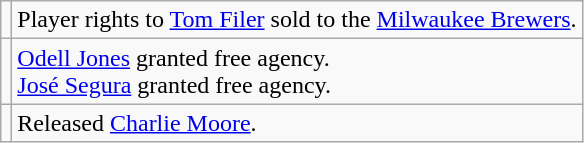<table class="wikitable">
<tr>
<td></td>
<td>Player rights to <a href='#'>Tom Filer</a> sold to the <a href='#'>Milwaukee Brewers</a>.</td>
</tr>
<tr>
<td></td>
<td><a href='#'>Odell Jones</a> granted free agency. <br><a href='#'>José Segura</a> granted free agency.</td>
</tr>
<tr>
<td></td>
<td>Released <a href='#'>Charlie Moore</a>.</td>
</tr>
</table>
